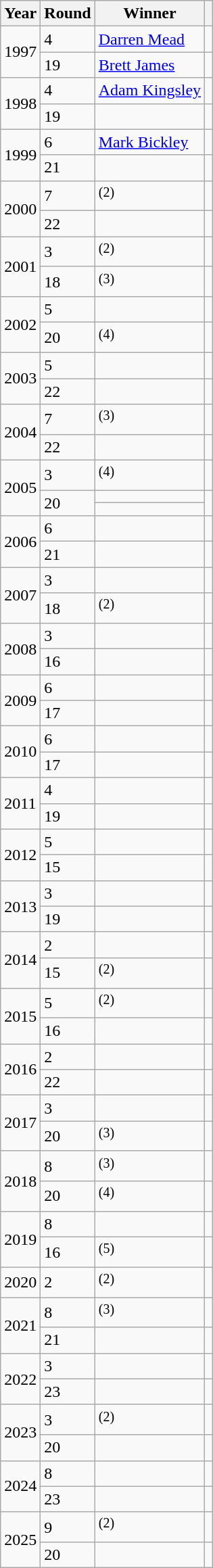<table class="wikitable sortable">
<tr>
<th>Year</th>
<th>Round</th>
<th>Winner</th>
<th class="unsortable"></th>
</tr>
<tr>
<td rowspan="2">1997</td>
<td>4</td>
<td> <a href='#'>Darren Mead</a></td>
<td></td>
</tr>
<tr>
<td>19</td>
<td> <a href='#'>Brett James</a></td>
<td></td>
</tr>
<tr>
<td rowspan="2">1998</td>
<td>4</td>
<td> <a href='#'>Adam Kingsley</a></td>
<td></td>
</tr>
<tr>
<td>19</td>
<td> </td>
<td></td>
</tr>
<tr>
<td rowspan="2">1999</td>
<td>6</td>
<td> <a href='#'>Mark Bickley</a></td>
<td></td>
</tr>
<tr>
<td>21</td>
<td> </td>
<td></td>
</tr>
<tr>
<td rowspan="2">2000</td>
<td>7</td>
<td>  <sup>(2)</sup></td>
<td></td>
</tr>
<tr>
<td>22</td>
<td> </td>
<td></td>
</tr>
<tr>
<td rowspan="2">2001</td>
<td>3</td>
<td>  <sup>(2)</sup></td>
<td></td>
</tr>
<tr>
<td>18</td>
<td>  <sup>(3)</sup></td>
<td></td>
</tr>
<tr>
<td rowspan="2">2002</td>
<td>5</td>
<td> </td>
<td></td>
</tr>
<tr>
<td>20</td>
<td>  <sup>(4)</sup></td>
<td></td>
</tr>
<tr>
<td rowspan="2">2003</td>
<td>5</td>
<td> <em></em></td>
<td></td>
</tr>
<tr>
<td>22</td>
<td> </td>
<td></td>
</tr>
<tr>
<td rowspan="2">2004</td>
<td>7</td>
<td>  <sup>(3)</sup></td>
<td></td>
</tr>
<tr>
<td>22</td>
<td> </td>
<td></td>
</tr>
<tr>
<td rowspan="3">2005</td>
<td>3</td>
<td>  <sup>(4)</sup></td>
<td></td>
</tr>
<tr>
<td rowspan="2">20</td>
<td> </td>
<td rowspan="2"></td>
</tr>
<tr>
<td> <em></em></td>
</tr>
<tr>
<td rowspan="2">2006</td>
<td>6</td>
<td> </td>
<td></td>
</tr>
<tr>
<td>21</td>
<td> </td>
<td></td>
</tr>
<tr>
<td rowspan="2">2007</td>
<td>3</td>
<td> </td>
<td></td>
</tr>
<tr>
<td>18</td>
<td>  <sup>(2)</sup></td>
<td></td>
</tr>
<tr>
<td rowspan="2">2008</td>
<td>3</td>
<td> </td>
<td></td>
</tr>
<tr>
<td>16</td>
<td> </td>
<td></td>
</tr>
<tr>
<td rowspan="2">2009</td>
<td>6</td>
<td> </td>
<td></td>
</tr>
<tr>
<td>17</td>
<td> </td>
<td></td>
</tr>
<tr>
<td rowspan="2">2010</td>
<td>6</td>
<td> </td>
<td></td>
</tr>
<tr>
<td>17</td>
<td> </td>
<td></td>
</tr>
<tr>
<td rowspan="2">2011</td>
<td>4</td>
<td> </td>
<td></td>
</tr>
<tr>
<td>19</td>
<td> </td>
<td></td>
</tr>
<tr>
<td rowspan="2">2012</td>
<td>5</td>
<td> </td>
<td></td>
</tr>
<tr>
<td>15</td>
<td> </td>
<td></td>
</tr>
<tr>
<td rowspan="2">2013</td>
<td>3</td>
<td> </td>
<td></td>
</tr>
<tr>
<td>19</td>
<td> </td>
<td></td>
</tr>
<tr>
<td rowspan="2">2014</td>
<td>2</td>
<td> </td>
<td></td>
</tr>
<tr>
<td>15</td>
<td>  <sup>(2)</sup></td>
<td></td>
</tr>
<tr>
<td rowspan="2">2015</td>
<td>5</td>
<td>  <sup>(2)</sup></td>
<td></td>
</tr>
<tr>
<td>16</td>
<td> </td>
<td></td>
</tr>
<tr>
<td rowspan="2">2016</td>
<td>2</td>
<td> </td>
<td></td>
</tr>
<tr>
<td>22</td>
<td> </td>
<td></td>
</tr>
<tr>
<td rowspan="2">2017</td>
<td>3</td>
<td> </td>
<td></td>
</tr>
<tr>
<td>20</td>
<td>  <sup>(3)</sup></td>
<td></td>
</tr>
<tr>
<td rowspan="2">2018</td>
<td>8</td>
<td>  <sup>(3)</sup></td>
<td></td>
</tr>
<tr>
<td>20</td>
<td> <em></em> <sup>(4)</sup></td>
<td></td>
</tr>
<tr>
<td rowspan="2">2019</td>
<td>8</td>
<td> </td>
<td></td>
</tr>
<tr>
<td>16</td>
<td>  <sup>(5)</sup></td>
<td></td>
</tr>
<tr>
<td>2020</td>
<td>2</td>
<td>  <sup>(2)</sup></td>
<td></td>
</tr>
<tr>
<td rowspan="2">2021</td>
<td>8</td>
<td>  <sup>(3)</sup></td>
<td></td>
</tr>
<tr>
<td>21</td>
<td> </td>
<td></td>
</tr>
<tr>
<td rowspan="2">2022</td>
<td>3</td>
<td> </td>
<td></td>
</tr>
<tr>
<td>23</td>
<td> </td>
<td></td>
</tr>
<tr>
<td rowspan="2">2023</td>
<td>3</td>
<td>  <sup>(2)</sup></td>
<td></td>
</tr>
<tr>
<td>20</td>
<td> </td>
<td></td>
</tr>
<tr>
<td rowspan="2">2024</td>
<td>8</td>
<td> </td>
<td></td>
</tr>
<tr>
<td>23</td>
<td> </td>
<td></td>
</tr>
<tr>
<td rowspan="2">2025</td>
<td>9</td>
<td> <em></em> <sup>(2)</sup></td>
<td></td>
</tr>
<tr>
<td>20</td>
<td></td>
<td></td>
</tr>
</table>
